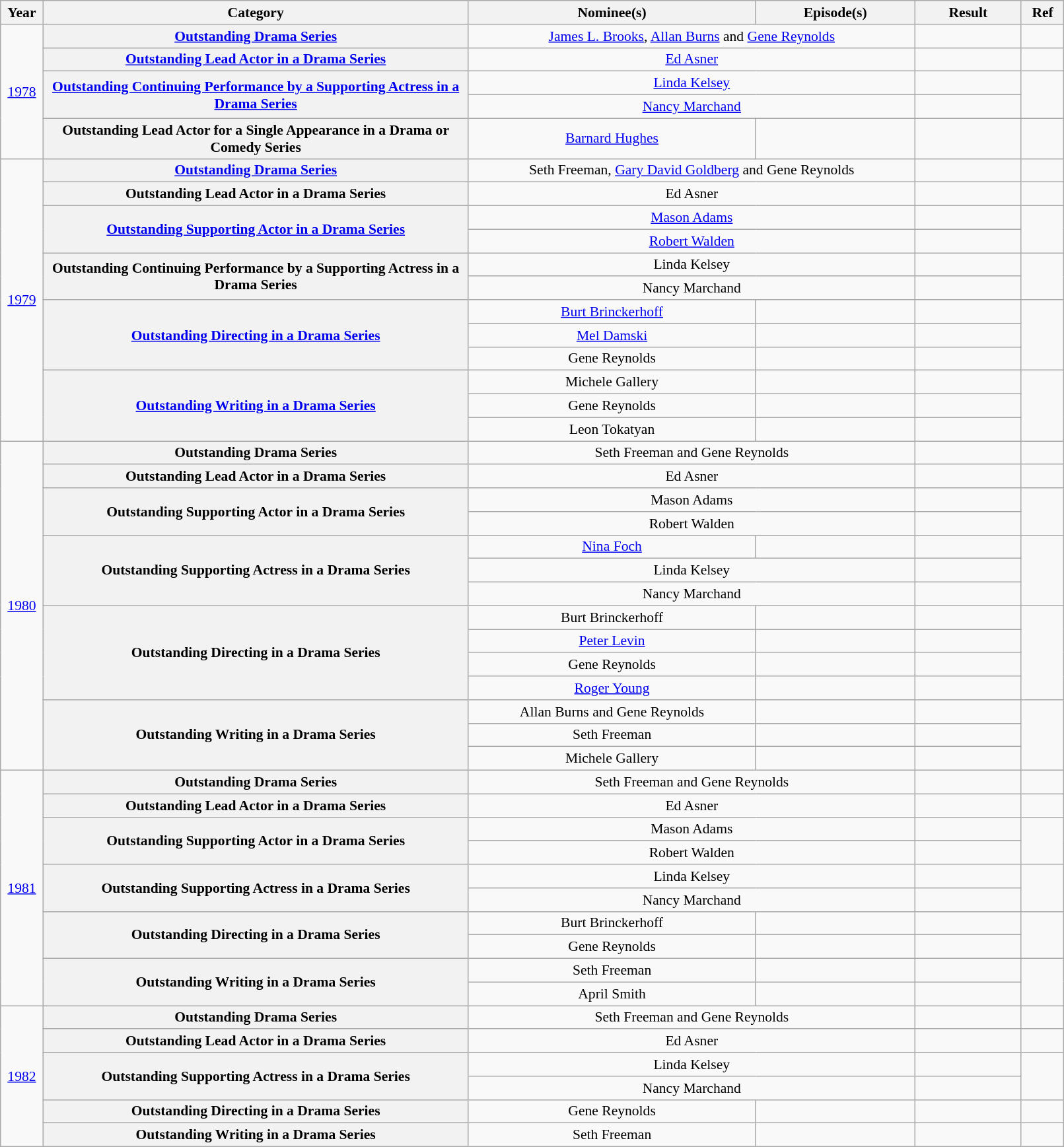<table class="wikitable plainrowheaders" style="font-size: 90%; text-align:center" width=85%>
<tr>
<th scope="col" width="4%">Year</th>
<th scope="col" width="40%">Category</th>
<th scope="col" width="27%">Nominee(s)</th>
<th scope="col" width="15%">Episode(s)</th>
<th scope="col" width="10%">Result</th>
<th scope="col" width="4%">Ref</th>
</tr>
<tr>
<td rowspan="5"><a href='#'>1978</a></td>
<th scope="row" style="text-align:center"><a href='#'>Outstanding Drama Series</a></th>
<td colspan="2"><a href='#'>James L. Brooks</a>, <a href='#'>Allan Burns</a> and <a href='#'>Gene Reynolds</a></td>
<td></td>
<td></td>
</tr>
<tr>
<th scope="row" style="text-align:center"><a href='#'>Outstanding Lead Actor in a Drama Series</a></th>
<td colspan="2"><a href='#'>Ed Asner</a> </td>
<td></td>
<td></td>
</tr>
<tr>
<th scope="row" style="text-align:center" rowspan="2"><a href='#'>Outstanding Continuing Performance by a Supporting Actress in a Drama Series</a></th>
<td colspan="2"><a href='#'>Linda Kelsey</a> </td>
<td></td>
<td rowspan="2"></td>
</tr>
<tr>
<td colspan="2"><a href='#'>Nancy Marchand</a> </td>
<td></td>
</tr>
<tr>
<th scope="row" style="text-align:center">Outstanding Lead Actor for a Single Appearance in a Drama or Comedy Series</th>
<td><a href='#'>Barnard Hughes</a> </td>
<td></td>
<td></td>
<td></td>
</tr>
<tr>
<td rowspan="12"><a href='#'>1979</a></td>
<th scope="row" style="text-align:center"><a href='#'>Outstanding Drama Series</a></th>
<td colspan="2">Seth Freeman, <a href='#'>Gary David Goldberg</a> and Gene Reynolds</td>
<td></td>
<td></td>
</tr>
<tr>
<th scope="row" style="text-align:center">Outstanding Lead Actor in a Drama Series</th>
<td colspan="2">Ed Asner </td>
<td></td>
<td></td>
</tr>
<tr>
<th scope="row" style="text-align:center" rowspan="2"><a href='#'>Outstanding Supporting Actor in a Drama Series</a></th>
<td colspan="2"><a href='#'>Mason Adams</a> </td>
<td></td>
<td rowspan="2"></td>
</tr>
<tr>
<td colspan="2"><a href='#'>Robert Walden</a> </td>
<td></td>
</tr>
<tr>
<th scope="row" style="text-align:center" rowspan="2">Outstanding Continuing Performance by a Supporting Actress in a Drama Series</th>
<td colspan="2">Linda Kelsey </td>
<td></td>
<td rowspan="2"></td>
</tr>
<tr>
<td colspan="2">Nancy Marchand </td>
<td></td>
</tr>
<tr>
<th scope="row" style="text-align:center" rowspan="3"><a href='#'>Outstanding Directing in a Drama Series</a></th>
<td><a href='#'>Burt Brinckerhoff</a></td>
<td></td>
<td></td>
<td rowspan="3"></td>
</tr>
<tr>
<td><a href='#'>Mel Damski</a></td>
<td></td>
<td></td>
</tr>
<tr>
<td>Gene Reynolds</td>
<td></td>
<td></td>
</tr>
<tr>
<th scope="row" style="text-align:center" rowspan="3"><a href='#'>Outstanding Writing in a Drama Series</a></th>
<td>Michele Gallery</td>
<td></td>
<td></td>
<td rowspan="3"></td>
</tr>
<tr>
<td>Gene Reynolds</td>
<td></td>
<td></td>
</tr>
<tr>
<td>Leon Tokatyan</td>
<td></td>
<td></td>
</tr>
<tr>
<td rowspan="14"><a href='#'>1980</a></td>
<th scope="row" style="text-align:center">Outstanding Drama Series</th>
<td colspan="2">Seth Freeman and Gene Reynolds</td>
<td></td>
<td></td>
</tr>
<tr>
<th scope="row" style="text-align:center">Outstanding Lead Actor in a Drama Series</th>
<td colspan="2">Ed Asner </td>
<td></td>
<td></td>
</tr>
<tr>
<th scope="row" style="text-align:center" rowspan="2">Outstanding Supporting Actor in a Drama Series</th>
<td colspan="2">Mason Adams </td>
<td></td>
<td rowspan="2"></td>
</tr>
<tr>
<td colspan="2">Robert Walden </td>
<td></td>
</tr>
<tr>
<th scope="row" style="text-align:center" rowspan="3">Outstanding Supporting Actress in a Drama Series</th>
<td><a href='#'>Nina Foch</a> </td>
<td></td>
<td></td>
<td rowspan="3"></td>
</tr>
<tr>
<td colspan="2">Linda Kelsey </td>
<td></td>
</tr>
<tr>
<td colspan="2">Nancy Marchand </td>
<td></td>
</tr>
<tr>
<th scope="row" style="text-align:center" rowspan="4">Outstanding Directing in a Drama Series</th>
<td>Burt Brinckerhoff</td>
<td></td>
<td></td>
<td rowspan="4"></td>
</tr>
<tr>
<td><a href='#'>Peter Levin</a></td>
<td></td>
<td></td>
</tr>
<tr>
<td>Gene Reynolds</td>
<td></td>
<td></td>
</tr>
<tr>
<td><a href='#'>Roger Young</a></td>
<td></td>
<td></td>
</tr>
<tr>
<th scope="row" style="text-align:center" rowspan="3">Outstanding Writing in a Drama Series</th>
<td>Allan Burns and Gene Reynolds</td>
<td></td>
<td></td>
<td rowspan="3"></td>
</tr>
<tr>
<td>Seth Freeman</td>
<td></td>
<td></td>
</tr>
<tr>
<td>Michele Gallery</td>
<td></td>
<td></td>
</tr>
<tr>
<td rowspan="10"><a href='#'>1981</a></td>
<th scope="row" style="text-align:center">Outstanding Drama Series</th>
<td colspan="2">Seth Freeman and Gene Reynolds</td>
<td></td>
<td></td>
</tr>
<tr>
<th scope="row" style="text-align:center">Outstanding Lead Actor in a Drama Series</th>
<td colspan="2">Ed Asner </td>
<td></td>
<td></td>
</tr>
<tr>
<th scope="row" style="text-align:center" rowspan="2">Outstanding Supporting Actor in a Drama Series</th>
<td colspan="2">Mason Adams </td>
<td></td>
<td rowspan="2"></td>
</tr>
<tr>
<td colspan="2">Robert Walden </td>
<td></td>
</tr>
<tr>
<th scope="row" style="text-align:center" rowspan="2">Outstanding Supporting Actress in a Drama Series</th>
<td colspan="2">Linda Kelsey </td>
<td></td>
<td rowspan="2"></td>
</tr>
<tr>
<td colspan="2">Nancy Marchand </td>
<td></td>
</tr>
<tr>
<th scope="row" style="text-align:center" rowspan="2">Outstanding Directing in a Drama Series</th>
<td>Burt Brinckerhoff</td>
<td></td>
<td></td>
<td rowspan="2"></td>
</tr>
<tr>
<td>Gene Reynolds</td>
<td></td>
<td></td>
</tr>
<tr>
<th scope="row" style="text-align:center" rowspan="2">Outstanding Writing in a Drama Series</th>
<td>Seth Freeman</td>
<td></td>
<td></td>
<td rowspan="2"></td>
</tr>
<tr>
<td>April Smith</td>
<td></td>
<td></td>
</tr>
<tr>
<td rowspan="6"><a href='#'>1982</a></td>
<th scope="row" style="text-align:center">Outstanding Drama Series</th>
<td colspan="2">Seth Freeman and Gene Reynolds</td>
<td></td>
<td></td>
</tr>
<tr>
<th scope="row" style="text-align:center">Outstanding Lead Actor in a Drama Series</th>
<td colspan="2">Ed Asner </td>
<td></td>
<td></td>
</tr>
<tr>
<th scope="row" style="text-align:center" rowspan="2">Outstanding Supporting Actress in a Drama Series</th>
<td colspan="2">Linda Kelsey </td>
<td></td>
<td rowspan="2"></td>
</tr>
<tr>
<td colspan="2">Nancy Marchand </td>
<td></td>
</tr>
<tr>
<th scope="row" style="text-align:center">Outstanding Directing in a Drama Series</th>
<td>Gene Reynolds</td>
<td></td>
<td></td>
<td></td>
</tr>
<tr>
<th scope="row" style="text-align:center">Outstanding Writing in a Drama Series</th>
<td>Seth Freeman</td>
<td></td>
<td></td>
<td></td>
</tr>
</table>
